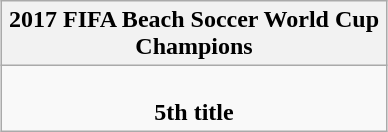<table class="wikitable" style="text-align:center;margin:1em auto">
<tr>
<th width=250><strong>2017 FIFA Beach Soccer World Cup<br>Champions</strong></th>
</tr>
<tr>
<td><strong></strong><br><strong>5th title</strong><br></td>
</tr>
</table>
